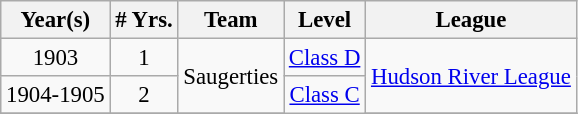<table class="wikitable" style="text-align:center; font-size: 95%;">
<tr>
<th>Year(s)</th>
<th># Yrs.</th>
<th>Team</th>
<th>Level</th>
<th>League</th>
</tr>
<tr>
<td>1903</td>
<td>1</td>
<td rowspan=2>Saugerties</td>
<td><a href='#'>Class D</a></td>
<td rowspan=2><a href='#'>Hudson River League</a></td>
</tr>
<tr>
<td>1904-1905</td>
<td>2</td>
<td rowspan=3><a href='#'>Class C</a></td>
</tr>
<tr>
</tr>
</table>
